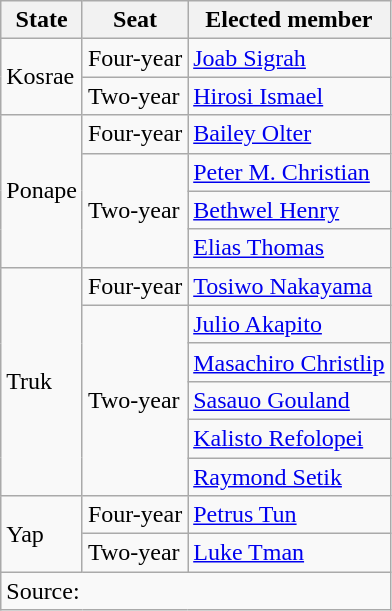<table class=wikitable>
<tr>
<th>State</th>
<th>Seat</th>
<th>Elected member</th>
</tr>
<tr>
<td rowspan=2>Kosrae</td>
<td>Four-year</td>
<td><a href='#'>Joab Sigrah</a></td>
</tr>
<tr>
<td>Two-year</td>
<td><a href='#'>Hirosi Ismael</a></td>
</tr>
<tr>
<td rowspan=4>Ponape</td>
<td>Four-year</td>
<td><a href='#'>Bailey Olter</a></td>
</tr>
<tr>
<td rowspan=3>Two-year</td>
<td><a href='#'>Peter M. Christian</a></td>
</tr>
<tr>
<td><a href='#'>Bethwel Henry</a></td>
</tr>
<tr>
<td><a href='#'>Elias Thomas</a></td>
</tr>
<tr>
<td rowspan=6>Truk</td>
<td>Four-year</td>
<td><a href='#'>Tosiwo Nakayama</a></td>
</tr>
<tr>
<td rowspan=5>Two-year</td>
<td><a href='#'>Julio Akapito</a></td>
</tr>
<tr>
<td><a href='#'>Masachiro Christlip</a></td>
</tr>
<tr>
<td><a href='#'>Sasauo Gouland</a></td>
</tr>
<tr>
<td><a href='#'>Kalisto Refolopei</a></td>
</tr>
<tr>
<td><a href='#'>Raymond Setik</a></td>
</tr>
<tr>
<td rowspan=2>Yap</td>
<td>Four-year</td>
<td><a href='#'>Petrus Tun</a></td>
</tr>
<tr>
<td>Two-year</td>
<td><a href='#'>Luke Tman</a></td>
</tr>
<tr>
<td colspan=3>Source: </td>
</tr>
</table>
